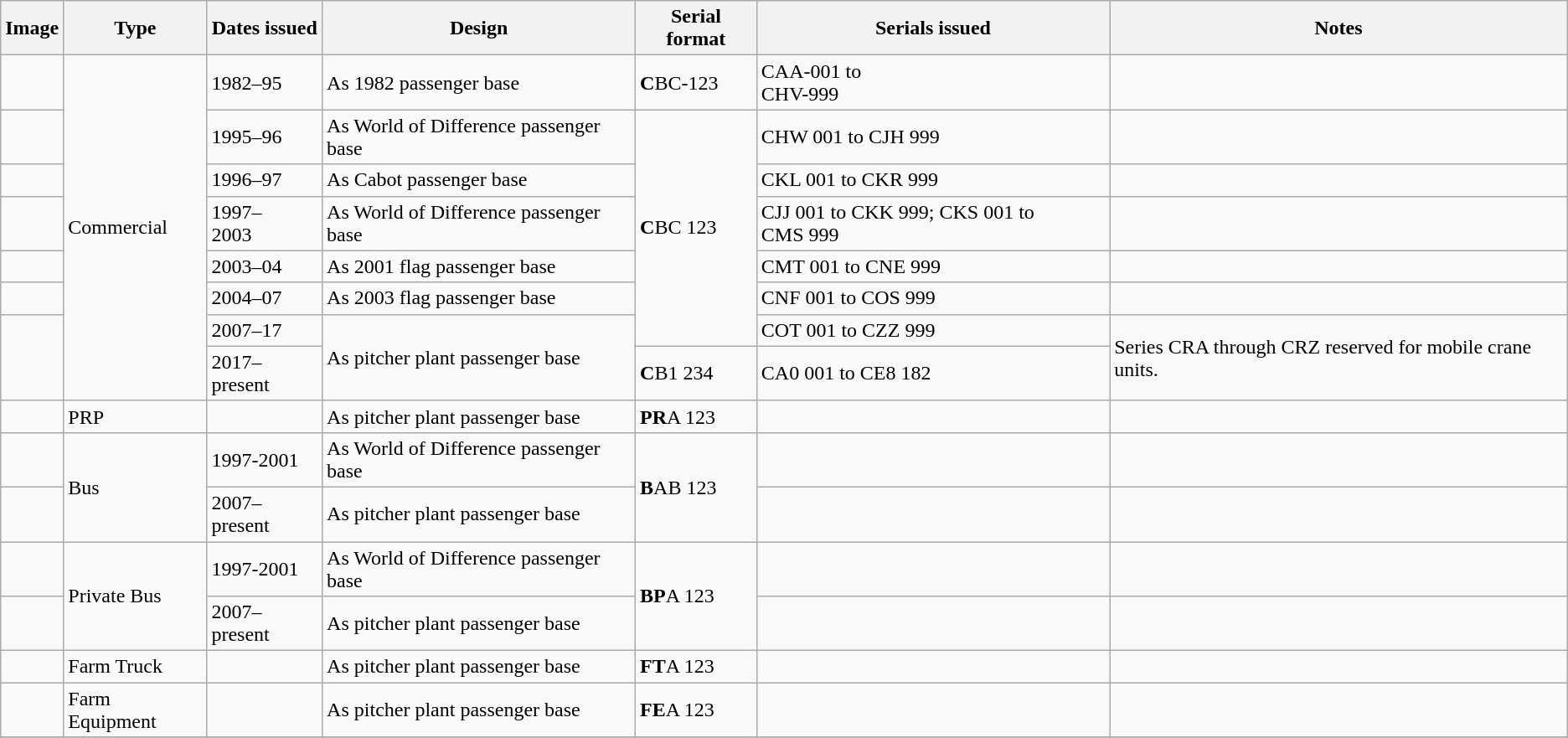<table class="wikitable">
<tr>
<th>Image</th>
<th>Type</th>
<th>Dates issued</th>
<th>Design</th>
<th>Serial format</th>
<th>Serials issued</th>
<th>Notes</th>
</tr>
<tr>
<td></td>
<td rowspan="8">Commercial</td>
<td>1982–95</td>
<td>As 1982 passenger base</td>
<td><strong>C</strong>BC-123</td>
<td>CAA-001 to<br>CHV-999</td>
<td></td>
</tr>
<tr>
<td></td>
<td>1995–96</td>
<td>As World of Difference passenger base</td>
<td rowspan="6"><strong>C</strong>BC 123</td>
<td>CHW 001 to CJH 999</td>
<td></td>
</tr>
<tr>
<td></td>
<td>1996–97</td>
<td>As Cabot passenger base</td>
<td>CKL 001 to CKR 999</td>
<td></td>
</tr>
<tr>
<td></td>
<td>1997–<br>2003</td>
<td>As World of Difference passenger base</td>
<td>CJJ 001 to CKK 999; CKS 001 to CMS 999</td>
<td></td>
</tr>
<tr>
<td></td>
<td>2003–04</td>
<td>As 2001 flag passenger base</td>
<td>CMT 001 to CNE 999</td>
<td></td>
</tr>
<tr>
<td></td>
<td>2004–07</td>
<td>As 2003 flag passenger base</td>
<td>CNF 001 to COS 999</td>
<td></td>
</tr>
<tr>
<td rowspan="2"></td>
<td>2007–17</td>
<td rowspan="2">As pitcher plant passenger base</td>
<td>COT 001 to CZZ 999</td>
<td rowspan="2">Series CRA through CRZ reserved for mobile crane units.</td>
</tr>
<tr>
<td>2017–present</td>
<td><strong>C</strong>B1 234</td>
<td>CA0 001 to CE8 182 </td>
</tr>
<tr>
<td></td>
<td>PRP</td>
<td></td>
<td>As pitcher plant passenger base</td>
<td><strong>PR</strong>A 123</td>
<td></td>
<td></td>
</tr>
<tr>
<td></td>
<td rowspan="2">Bus</td>
<td>1997-2001</td>
<td>As World of Difference passenger base</td>
<td rowspan="2"><strong>B</strong>AB 123</td>
<td></td>
<td></td>
</tr>
<tr>
<td></td>
<td>2007–present</td>
<td>As pitcher plant passenger base</td>
<td></td>
<td></td>
</tr>
<tr>
<td></td>
<td rowspan="2">Private Bus</td>
<td>1997-2001</td>
<td>As World of Difference passenger base</td>
<td rowspan="2"><strong>BP</strong>A 123</td>
<td></td>
<td></td>
</tr>
<tr>
<td></td>
<td>2007–present</td>
<td>As pitcher plant passenger base</td>
<td></td>
<td></td>
</tr>
<tr>
<td></td>
<td>Farm Truck</td>
<td></td>
<td>As pitcher plant passenger base</td>
<td><strong>FT</strong>A 123</td>
<td></td>
<td></td>
</tr>
<tr>
<td></td>
<td>Farm Equipment</td>
<td></td>
<td>As pitcher plant passenger base</td>
<td><strong>FE</strong>A 123</td>
<td></td>
<td></td>
</tr>
<tr>
</tr>
</table>
